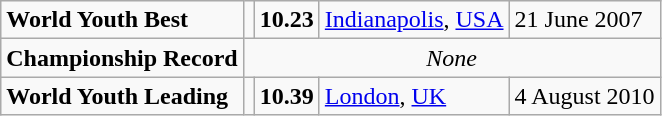<table class="wikitable">
<tr>
<td><strong>World Youth Best</strong></td>
<td></td>
<td><strong>10.23</strong></td>
<td><a href='#'>Indianapolis</a>, <a href='#'>USA</a></td>
<td>21 June 2007</td>
</tr>
<tr>
<td><strong>Championship Record</strong></td>
<td colspan=4 style="text-align:center;"><em>None</em></td>
</tr>
<tr>
<td><strong>World Youth Leading</strong></td>
<td></td>
<td><strong>10.39</strong></td>
<td><a href='#'>London</a>, <a href='#'>UK</a></td>
<td>4 August 2010</td>
</tr>
</table>
